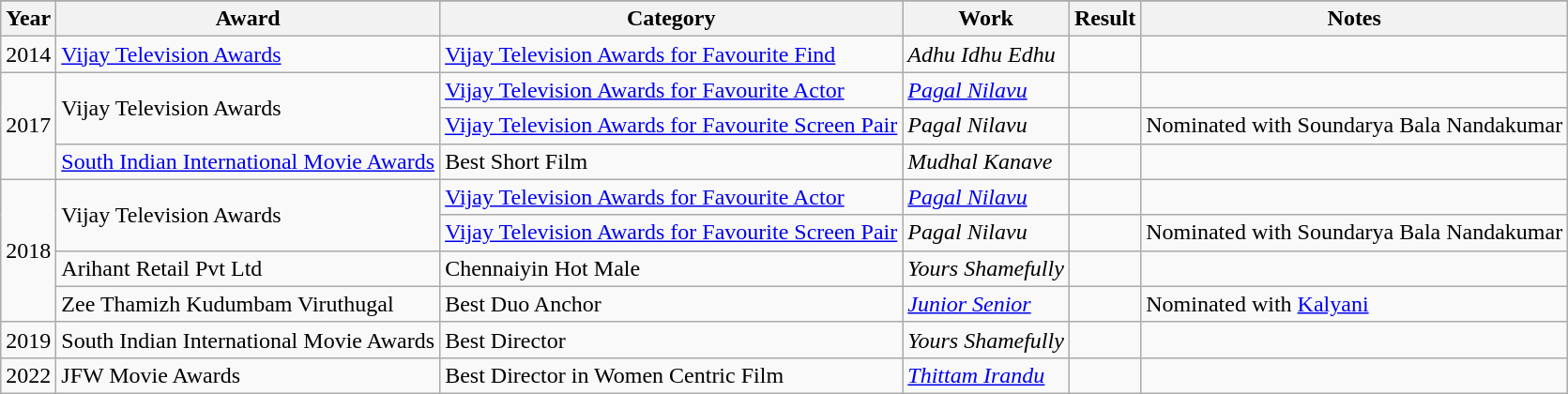<table class="wikitable sortable">
<tr style="text-align:center;">
</tr>
<tr>
<th>Year</th>
<th>Award</th>
<th>Category</th>
<th>Work</th>
<th>Result</th>
<th>Notes</th>
</tr>
<tr>
<td rowspan="1">2014</td>
<td rowspan="1"><a href='#'>Vijay Television Awards</a></td>
<td><a href='#'>Vijay Television Awards for Favourite Find</a></td>
<td><em>Adhu Idhu Edhu</em></td>
<td></td>
<td></td>
</tr>
<tr>
<td rowspan="3">2017</td>
<td rowspan="2">Vijay Television Awards</td>
<td><a href='#'>Vijay Television Awards for Favourite Actor</a></td>
<td><em><a href='#'>Pagal Nilavu</a></em></td>
<td></td>
<td></td>
</tr>
<tr>
<td><a href='#'>Vijay Television Awards for Favourite Screen Pair</a></td>
<td><em>Pagal Nilavu</em></td>
<td></td>
<td>Nominated with Soundarya Bala Nandakumar</td>
</tr>
<tr>
<td rowspan="1"><a href='#'>South Indian International Movie Awards</a></td>
<td>Best Short Film</td>
<td><em>Mudhal Kanave</em></td>
<td></td>
<td></td>
</tr>
<tr>
<td rowspan="4">2018</td>
<td rowspan="2">Vijay Television Awards</td>
<td><a href='#'>Vijay Television Awards for Favourite Actor</a></td>
<td><em><a href='#'>Pagal Nilavu</a></em></td>
<td></td>
<td></td>
</tr>
<tr>
<td><a href='#'>Vijay Television Awards for Favourite Screen Pair</a></td>
<td><em>Pagal Nilavu</em></td>
<td></td>
<td>Nominated with Soundarya Bala Nandakumar</td>
</tr>
<tr>
<td rowspan"1">Arihant Retail Pvt Ltd</td>
<td>Chennaiyin Hot Male</td>
<td><em>Yours Shamefully</em></td>
<td></td>
<td></td>
</tr>
<tr>
<td rowspan="1">Zee Thamizh Kudumbam Viruthugal</td>
<td>Best Duo Anchor</td>
<td><em><a href='#'>Junior Senior</a></em></td>
<td></td>
<td>Nominated with <a href='#'>Kalyani</a></td>
</tr>
<tr>
<td rowspan="1">2019</td>
<td>South Indian International Movie Awards</td>
<td>Best Director</td>
<td><em>Yours Shamefully</em></td>
<td></td>
</tr>
<tr>
<td rowspan="1">2022</td>
<td>JFW Movie Awards</td>
<td>Best Director in Women Centric Film</td>
<td><em><a href='#'>Thittam Irandu</a></em></td>
<td></td>
<td></td>
</tr>
</table>
